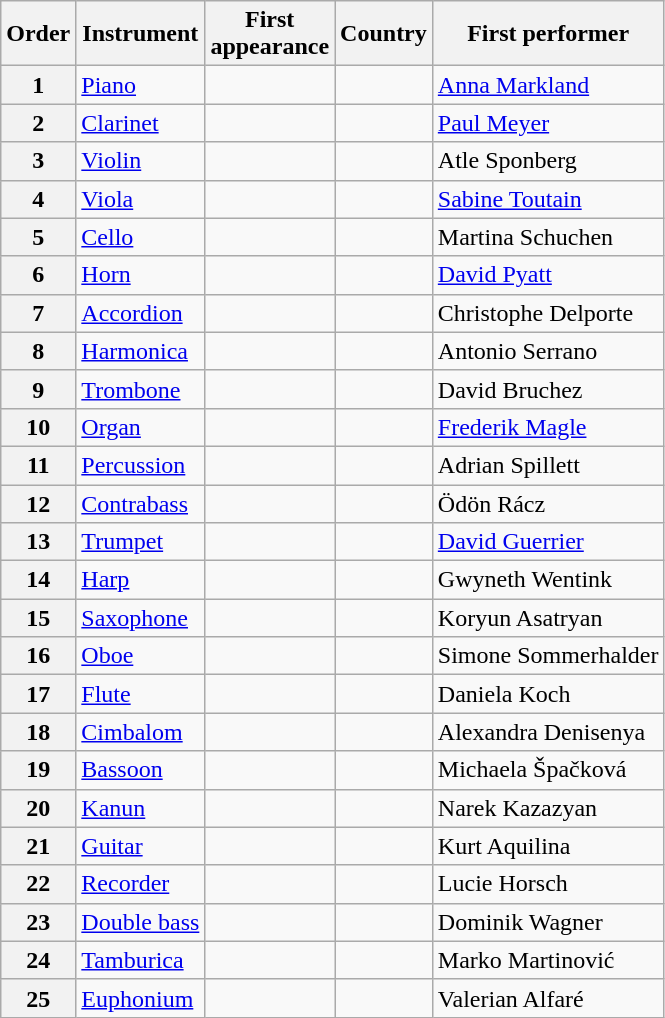<table class="wikitable sortable plainrowheaders">
<tr>
<th>Order</th>
<th>Instrument</th>
<th>First<br>appearance</th>
<th>Country</th>
<th>First performer</th>
</tr>
<tr>
<th scope="row" style="text-align:center;">1</th>
<td><a href='#'>Piano</a></td>
<td align=center></td>
<td></td>
<td><a href='#'>Anna Markland</a></td>
</tr>
<tr>
<th scope="row" style="text-align:center;">2</th>
<td><a href='#'>Clarinet</a></td>
<td align=center></td>
<td></td>
<td><a href='#'>Paul Meyer</a></td>
</tr>
<tr>
<th scope="row" style="text-align:center;">3</th>
<td><a href='#'>Violin</a></td>
<td align=center></td>
<td></td>
<td>Atle Sponberg</td>
</tr>
<tr>
<th scope="row" style="text-align:center;">4</th>
<td><a href='#'>Viola</a></td>
<td align=center></td>
<td></td>
<td><a href='#'>Sabine Toutain</a></td>
</tr>
<tr>
<th scope="row" style="text-align:center;">5</th>
<td><a href='#'>Cello</a></td>
<td align=center></td>
<td></td>
<td>Martina Schuchen</td>
</tr>
<tr>
<th scope="row" style="text-align:center;">6</th>
<td><a href='#'>Horn</a></td>
<td align=center></td>
<td></td>
<td><a href='#'>David Pyatt</a></td>
</tr>
<tr>
<th scope="row" style="text-align:center;">7</th>
<td><a href='#'>Accordion</a></td>
<td align=center></td>
<td></td>
<td>Christophe Delporte</td>
</tr>
<tr>
<th scope="row" style="text-align:center;">8</th>
<td><a href='#'>Harmonica</a></td>
<td align=center></td>
<td></td>
<td>Antonio Serrano</td>
</tr>
<tr>
<th scope="row" style="text-align:center;">9</th>
<td><a href='#'>Trombone</a></td>
<td align=center></td>
<td></td>
<td>David Bruchez</td>
</tr>
<tr>
<th scope="row" style="text-align:center;">10</th>
<td><a href='#'>Organ</a></td>
<td align=center></td>
<td></td>
<td><a href='#'>Frederik Magle</a></td>
</tr>
<tr>
<th scope="row" style="text-align:center;">11</th>
<td><a href='#'>Percussion</a></td>
<td align=center></td>
<td></td>
<td>Adrian Spillett</td>
</tr>
<tr>
<th scope="row" style="text-align:center;">12</th>
<td><a href='#'>Contrabass</a></td>
<td align=center></td>
<td></td>
<td>Ödön Rácz</td>
</tr>
<tr>
<th scope="row" style="text-align:center;">13</th>
<td><a href='#'>Trumpet</a></td>
<td align=center></td>
<td></td>
<td><a href='#'>David Guerrier</a></td>
</tr>
<tr>
<th scope="row" style="text-align:center;">14</th>
<td><a href='#'>Harp</a></td>
<td align=center></td>
<td></td>
<td>Gwyneth Wentink</td>
</tr>
<tr>
<th scope="row" style="text-align:center;">15</th>
<td><a href='#'>Saxophone</a></td>
<td align=center></td>
<td></td>
<td>Koryun Asatryan</td>
</tr>
<tr>
<th scope="row" style="text-align:center;">16</th>
<td><a href='#'>Oboe</a></td>
<td align=center></td>
<td></td>
<td>Simone Sommerhalder</td>
</tr>
<tr>
<th scope="row" style="text-align:center;">17</th>
<td><a href='#'>Flute</a></td>
<td align=center></td>
<td></td>
<td>Daniela Koch</td>
</tr>
<tr>
<th scope="row" style="text-align:center;">18</th>
<td><a href='#'>Cimbalom</a></td>
<td align=center></td>
<td></td>
<td>Alexandra Denisenya</td>
</tr>
<tr>
<th scope="row" style="text-align:center;">19</th>
<td><a href='#'>Bassoon</a></td>
<td align=center></td>
<td></td>
<td>Michaela Špačková</td>
</tr>
<tr>
<th scope="row" style="text-align:center;">20</th>
<td><a href='#'>Kanun</a></td>
<td align=center></td>
<td></td>
<td>Narek Kazazyan</td>
</tr>
<tr>
<th scope="row" style="text-align:center;">21</th>
<td><a href='#'>Guitar</a></td>
<td align=center></td>
<td></td>
<td>Kurt Aquilina</td>
</tr>
<tr>
<th scope="row" style="text-align:center;">22</th>
<td><a href='#'>Recorder</a></td>
<td align=center></td>
<td></td>
<td>Lucie Horsch</td>
</tr>
<tr>
<th scope="row" style="text-align:center;">23</th>
<td><a href='#'>Double bass</a></td>
<td align=center></td>
<td></td>
<td>Dominik Wagner</td>
</tr>
<tr>
<th scope="row" style="text-align:center;">24</th>
<td><a href='#'>Tamburica</a></td>
<td align=center></td>
<td></td>
<td>Marko Martinović</td>
</tr>
<tr>
<th scope="row" style="text-align:center;">25</th>
<td><a href='#'>Euphonium</a></td>
<td align=center></td>
<td></td>
<td>Valerian Alfaré</td>
</tr>
</table>
